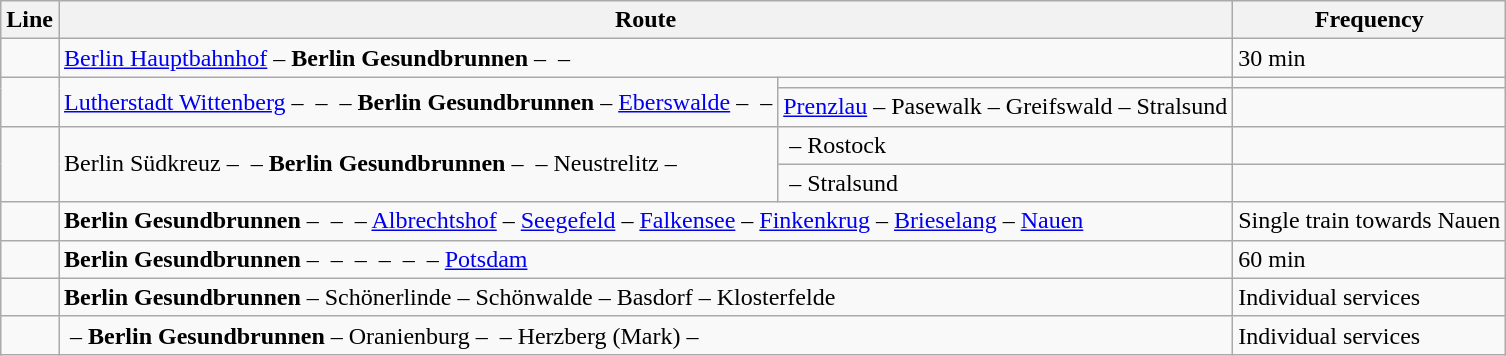<table class="wikitable zebra">
<tr>
<th>Line</th>
<th colspan="2">Route</th>
<th>Frequency</th>
</tr>
<tr>
<td style="text-align:center"></td>
<td colspan="2"><a href='#'>Berlin Hauptbahnhof</a> – <strong>Berlin Gesundbrunnen</strong> –  – </td>
<td>30 min</td>
</tr>
<tr>
<td style="text-align:center" rowspan="2"></td>
<td rowspan="2"><a href='#'>Lutherstadt Wittenberg</a> –  –  – <strong>Berlin Gesundbrunnen</strong> – <a href='#'>Eberswalde</a> –  –</td>
<td></td>
<td></td>
</tr>
<tr>
<td><a href='#'>Prenzlau</a> – Pasewalk – Greifswald – Stralsund</td>
<td></td>
</tr>
<tr>
<td style="text-align:center" rowspan="2"></td>
<td rowspan="2">Berlin Südkreuz –  – <strong>Berlin Gesundbrunnen</strong> –  – Neustrelitz –</td>
<td> – Rostock</td>
<td></td>
</tr>
<tr>
<td> – Stralsund</td>
<td></td>
</tr>
<tr>
<td></td>
<td colspan="2"><strong>Berlin Gesundbrunnen</strong> –  –  – <a href='#'>Albrechtshof</a> – <a href='#'>Seegefeld</a> – <a href='#'>Falkensee</a> – <a href='#'>Finkenkrug</a> – <a href='#'>Brieselang</a> – <a href='#'>Nauen</a></td>
<td>Single train towards Nauen</td>
</tr>
<tr>
<td style="text-align:center"></td>
<td colspan="2"><strong>Berlin Gesundbrunnen</strong> –  –  –  –  –  – <a href='#'>Potsdam</a></td>
<td>60 min</td>
</tr>
<tr>
<td style="text-align:center"></td>
<td colspan="2"><strong>Berlin Gesundbrunnen</strong> – Schönerlinde – Schönwalde – Basdorf – Klosterfelde</td>
<td>Individual services</td>
</tr>
<tr>
<td style="text-align:center"></td>
<td colspan="2"> – <strong>Berlin Gesundbrunnen</strong> – Oranienburg –  – Herzberg (Mark) – </td>
<td>Individual services</td>
</tr>
</table>
